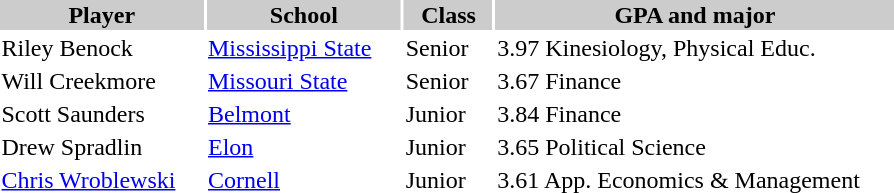<table style="width:600px" "border:'1' 'solid' 'gray' ">
<tr>
<th style="background:#ccc; width:23%;">Player</th>
<th style="background:#ccc; width:22%;">School</th>
<th style="background:#ccc; width:10%;">Class</th>
<th style="background:#ccc; width:45%;">GPA and major</th>
</tr>
<tr>
<td>Riley Benock</td>
<td><a href='#'>Mississippi State</a></td>
<td>Senior</td>
<td>3.97 Kinesiology, Physical Educ.</td>
</tr>
<tr>
<td>Will Creekmore</td>
<td><a href='#'>Missouri State</a></td>
<td>Senior</td>
<td>3.67 Finance</td>
</tr>
<tr>
<td>Scott Saunders</td>
<td><a href='#'>Belmont</a></td>
<td>Junior</td>
<td>3.84 Finance</td>
</tr>
<tr>
<td>Drew Spradlin</td>
<td><a href='#'>Elon</a></td>
<td>Junior</td>
<td>3.65 Political Science</td>
</tr>
<tr>
<td><a href='#'>Chris Wroblewski</a></td>
<td><a href='#'>Cornell</a></td>
<td>Junior</td>
<td>3.61 App. Economics & Management</td>
</tr>
</table>
